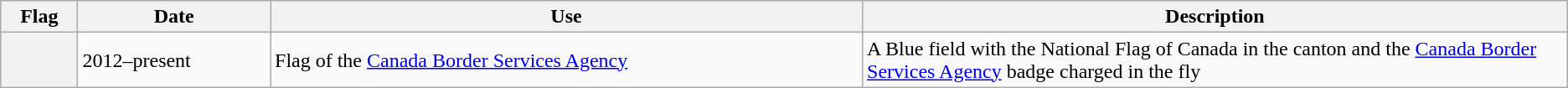<table class="wikitable">
<tr>
<th scope="col">Flag</th>
<th scope="col">Date</th>
<th scope="col">Use</th>
<th scope="col" style="width: 45%;">Description</th>
</tr>
<tr>
<th scope="row"></th>
<td>2012–present</td>
<td>Flag of the <a href='#'>Canada Border Services Agency</a></td>
<td>A Blue field with the National Flag of Canada in the canton and the <a href='#'>Canada Border Services Agency</a> badge charged in the fly</td>
</tr>
</table>
